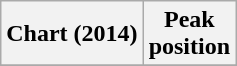<table class="wikitable sortable">
<tr>
<th>Chart (2014)</th>
<th>Peak<br>position</th>
</tr>
<tr>
</tr>
</table>
